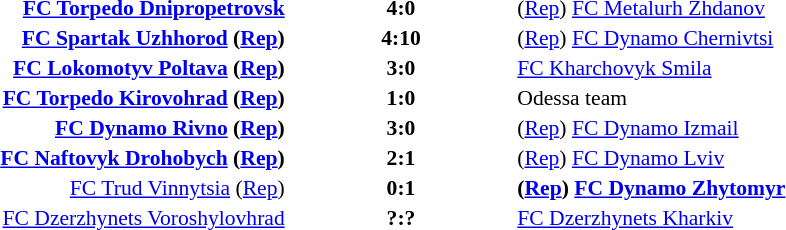<table width=100% cellspacing=1>
<tr>
<th width=20%></th>
<th width=12%></th>
<th width=20%></th>
<th></th>
</tr>
<tr style=font-size:90%>
<td align=right><strong><a href='#'>FC Torpedo Dnipropetrovsk</a></strong></td>
<td align=center><strong>4:0</strong></td>
<td>(<a href='#'>Rep</a>) <a href='#'>FC Metalurh Zhdanov</a></td>
<td align=center></td>
</tr>
<tr style=font-size:90%>
<td align=right><strong><a href='#'>FC Spartak Uzhhorod</a> (<a href='#'>Rep</a>)</strong></td>
<td align=center><strong>4:10</strong></td>
<td>(<a href='#'>Rep</a>) <a href='#'>FC Dynamo Chernivtsi</a></td>
<td align=center></td>
</tr>
<tr style=font-size:90%>
<td align=right><strong><a href='#'>FC Lokomotyv Poltava</a> (<a href='#'>Rep</a>)</strong></td>
<td align=center><strong>3:0</strong></td>
<td><a href='#'>FC Kharchovyk Smila</a></td>
<td align=center></td>
</tr>
<tr style=font-size:90%>
<td align=right><strong><a href='#'>FC Torpedo Kirovohrad</a> (<a href='#'>Rep</a>)</strong></td>
<td align=center><strong>1:0</strong></td>
<td>Odessa team</td>
<td align=center></td>
</tr>
<tr style=font-size:90%>
<td align=right><strong><a href='#'>FC Dynamo Rivno</a> (<a href='#'>Rep</a>)</strong></td>
<td align=center><strong>3:0</strong></td>
<td>(<a href='#'>Rep</a>) <a href='#'>FC Dynamo Izmail</a></td>
<td align=center></td>
</tr>
<tr style=font-size:90%>
<td align=right><strong><a href='#'>FC Naftovyk Drohobych</a> (<a href='#'>Rep</a>)</strong></td>
<td align=center><strong>2:1</strong></td>
<td>(<a href='#'>Rep</a>) <a href='#'>FC Dynamo Lviv</a></td>
<td align=center></td>
</tr>
<tr style=font-size:90%>
<td align=right><a href='#'>FC Trud Vinnytsia</a> (<a href='#'>Rep</a>)</td>
<td align=center><strong>0:1</strong></td>
<td><strong>(<a href='#'>Rep</a>) <a href='#'>FC Dynamo Zhytomyr</a></strong></td>
<td align=center></td>
</tr>
<tr style=font-size:90%>
<td align=right><a href='#'>FC Dzerzhynets Voroshylovhrad</a></td>
<td align=center><strong>?:?</strong></td>
<td><a href='#'>FC Dzerzhynets Kharkiv</a></td>
<td align=center></td>
</tr>
</table>
